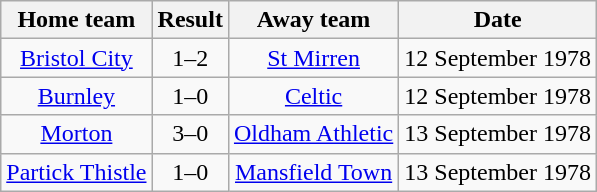<table class="wikitable" style="text-align: center">
<tr>
<th>Home team</th>
<th>Result</th>
<th>Away team</th>
<th>Date</th>
</tr>
<tr>
<td><a href='#'>Bristol City</a></td>
<td>1–2</td>
<td><a href='#'>St Mirren</a></td>
<td>12 September 1978</td>
</tr>
<tr>
<td><a href='#'>Burnley</a></td>
<td>1–0</td>
<td><a href='#'>Celtic</a></td>
<td>12 September 1978</td>
</tr>
<tr>
<td><a href='#'>Morton</a></td>
<td>3–0</td>
<td><a href='#'>Oldham Athletic</a></td>
<td>13 September 1978</td>
</tr>
<tr>
<td><a href='#'>Partick Thistle</a></td>
<td>1–0</td>
<td><a href='#'>Mansfield Town</a></td>
<td>13 September 1978</td>
</tr>
</table>
